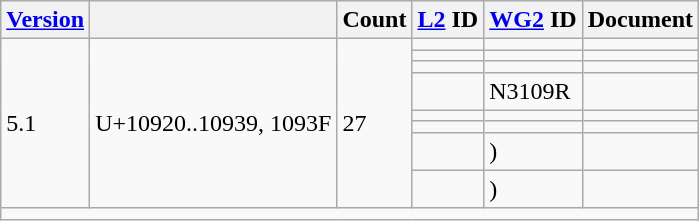<table class="wikitable collapsible sticky-header">
<tr>
<th><a href='#'>Version</a></th>
<th></th>
<th>Count</th>
<th><a href='#'>L2</a> ID</th>
<th><a href='#'>WG2</a> ID</th>
<th>Document</th>
</tr>
<tr>
<td rowspan="8">5.1</td>
<td rowspan="8">U+10920..10939, 1093F</td>
<td rowspan="8">27</td>
<td></td>
<td></td>
<td></td>
</tr>
<tr>
<td></td>
<td></td>
<td></td>
</tr>
<tr>
<td></td>
<td></td>
<td></td>
</tr>
<tr>
<td></td>
<td>N3109R</td>
<td></td>
</tr>
<tr>
<td></td>
<td></td>
<td></td>
</tr>
<tr>
<td></td>
<td></td>
<td></td>
</tr>
<tr>
<td></td>
<td> )</td>
<td></td>
</tr>
<tr>
<td></td>
<td> )</td>
<td></td>
</tr>
<tr class="sortbottom">
<td colspan="6"></td>
</tr>
</table>
